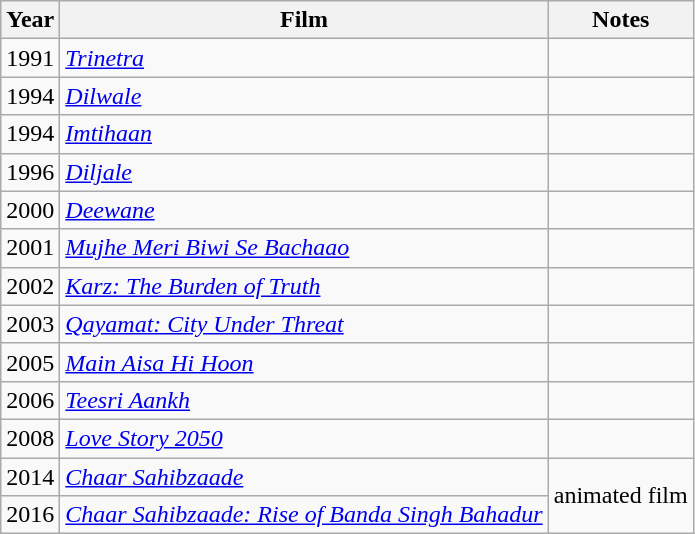<table class="wikitable">
<tr>
<th>Year</th>
<th>Film</th>
<th>Notes</th>
</tr>
<tr>
<td>1991</td>
<td><a href='#'><em>Trinetra</em></a></td>
<td></td>
</tr>
<tr>
<td>1994</td>
<td><a href='#'><em>Dilwale</em></a></td>
<td></td>
</tr>
<tr>
<td>1994</td>
<td><em><a href='#'>Imtihaan</a></em></td>
<td></td>
</tr>
<tr>
<td>1996</td>
<td><em><a href='#'>Diljale</a></em></td>
<td></td>
</tr>
<tr>
<td>2000</td>
<td><em><a href='#'>Deewane</a></em></td>
<td></td>
</tr>
<tr>
<td>2001</td>
<td><em><a href='#'>Mujhe Meri Biwi Se Bachaao</a></em></td>
<td></td>
</tr>
<tr>
<td>2002</td>
<td><em><a href='#'>Karz: The Burden of Truth</a></em></td>
<td></td>
</tr>
<tr>
<td>2003</td>
<td><em><a href='#'>Qayamat: City Under Threat</a></em></td>
<td></td>
</tr>
<tr>
<td>2005</td>
<td><em><a href='#'>Main Aisa Hi Hoon</a></em></td>
<td></td>
</tr>
<tr>
<td>2006</td>
<td><em><a href='#'>Teesri Aankh</a></em></td>
<td></td>
</tr>
<tr>
<td>2008</td>
<td><em><a href='#'>Love Story 2050</a></em></td>
<td></td>
</tr>
<tr>
<td>2014</td>
<td><em><a href='#'>Chaar Sahibzaade</a></em></td>
<td rowspan="2">animated film</td>
</tr>
<tr>
<td>2016</td>
<td><em><a href='#'>Chaar Sahibzaade: Rise of Banda Singh Bahadur</a></em></td>
</tr>
</table>
